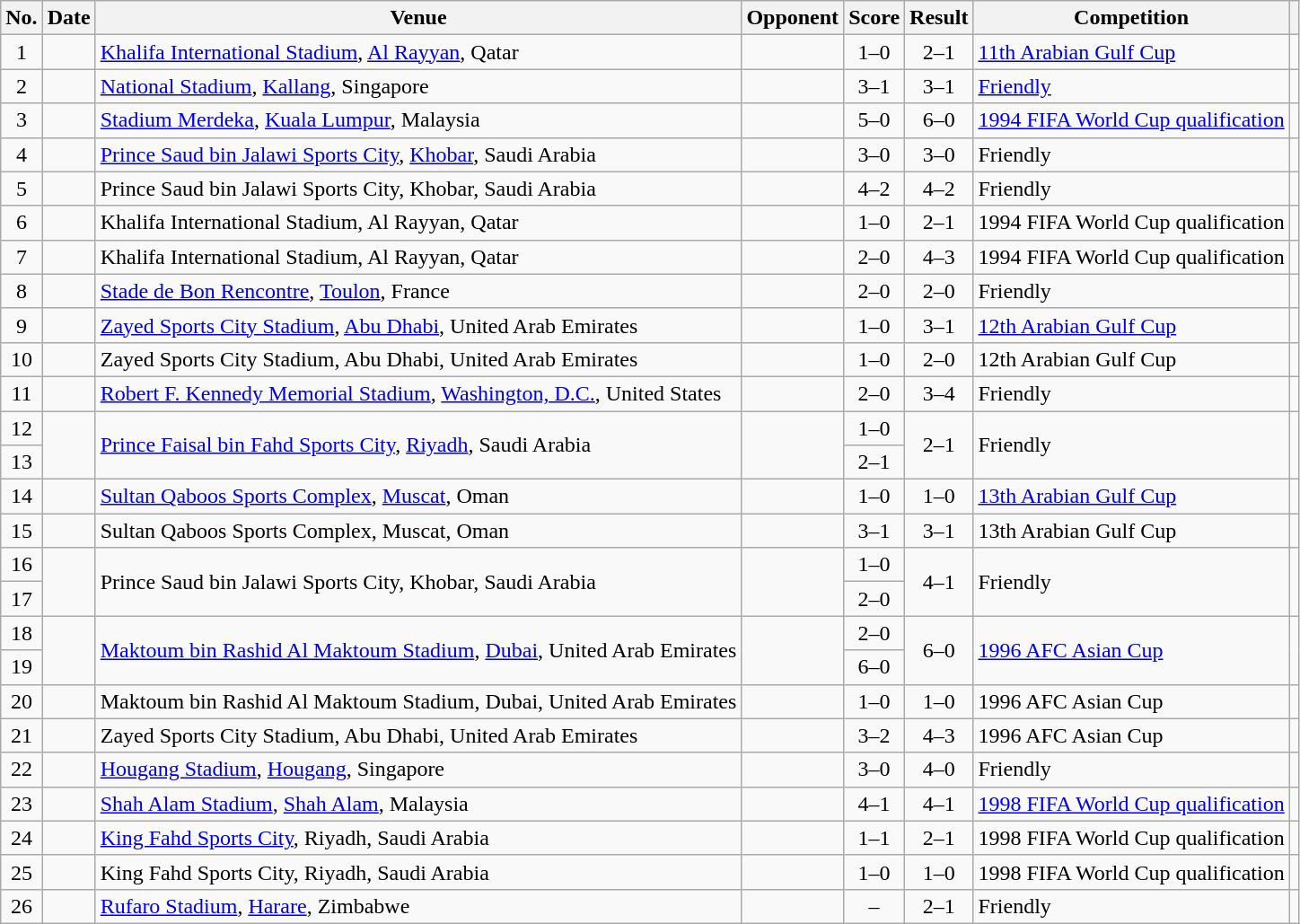<table class="wikitable sortable">
<tr>
<th scope="col">No.</th>
<th scope="col">Date</th>
<th scope="col">Venue</th>
<th scope="col">Opponent</th>
<th scope="col">Score</th>
<th scope="col">Result</th>
<th scope="col">Competition</th>
<th scope="col" class="unsortable"></th>
</tr>
<tr>
<td style="text-align:center">1</td>
<td></td>
<td><a href='#'>Khalifa International Stadium</a>, <a href='#'>Al Rayyan</a>, Qatar</td>
<td></td>
<td style="text-align:center">1–0</td>
<td style="text-align:center">2–1</td>
<td><a href='#'>11th Arabian Gulf Cup</a></td>
<td></td>
</tr>
<tr>
<td style="text-align:center">2</td>
<td></td>
<td><a href='#'>National Stadium</a>, <a href='#'>Kallang</a>, Singapore</td>
<td></td>
<td style="text-align:center">3–1</td>
<td style="text-align:center">3–1</td>
<td><a href='#'>Friendly</a></td>
<td></td>
</tr>
<tr>
<td style="text-align:center">3</td>
<td></td>
<td><a href='#'>Stadium Merdeka</a>, <a href='#'>Kuala Lumpur</a>, Malaysia</td>
<td></td>
<td style="text-align:center">5–0</td>
<td style="text-align:center">6–0</td>
<td><a href='#'>1994 FIFA World Cup qualification</a></td>
<td></td>
</tr>
<tr>
<td style="text-align:center">4</td>
<td></td>
<td><a href='#'>Prince Saud bin Jalawi Sports City</a>, <a href='#'>Khobar</a>, Saudi Arabia</td>
<td></td>
<td style="text-align:center">3–0</td>
<td style="text-align:center">3–0</td>
<td>Friendly</td>
<td></td>
</tr>
<tr>
<td style="text-align:center">5</td>
<td></td>
<td>Prince Saud bin Jalawi Sports City, Khobar, Saudi Arabia</td>
<td></td>
<td style="text-align:center">4–2</td>
<td style="text-align:center">4–2</td>
<td>Friendly</td>
<td></td>
</tr>
<tr>
<td style="text-align:center">6</td>
<td></td>
<td>Khalifa International Stadium, Al Rayyan, Qatar</td>
<td></td>
<td style="text-align:center">1–0</td>
<td style="text-align:center">2–1</td>
<td>1994 FIFA World Cup qualification</td>
<td></td>
</tr>
<tr>
<td style="text-align:center">7</td>
<td></td>
<td>Khalifa International Stadium, Al Rayyan, Qatar</td>
<td></td>
<td style="text-align:center">2–0</td>
<td style="text-align:center">4–3</td>
<td>1994 FIFA World Cup qualification</td>
<td></td>
</tr>
<tr>
<td style="text-align:center">8</td>
<td></td>
<td><a href='#'>Stade de Bon Rencontre</a>, <a href='#'>Toulon</a>, France</td>
<td></td>
<td style="text-align:center">2–0</td>
<td style="text-align:center">2–0</td>
<td>Friendly</td>
<td></td>
</tr>
<tr>
<td style="text-align:center">9</td>
<td></td>
<td><a href='#'>Zayed Sports City Stadium</a>, <a href='#'>Abu Dhabi</a>, United Arab Emirates</td>
<td></td>
<td style="text-align:center">1–0</td>
<td style="text-align:center">3–1</td>
<td><a href='#'>12th Arabian Gulf Cup</a></td>
<td></td>
</tr>
<tr>
<td style="text-align:center">10</td>
<td></td>
<td>Zayed Sports City Stadium, Abu Dhabi, United Arab Emirates</td>
<td></td>
<td style="text-align:center">1–0</td>
<td style="text-align:center">2–0</td>
<td>12th Arabian Gulf Cup</td>
<td></td>
</tr>
<tr>
<td style="text-align:center">11</td>
<td></td>
<td><a href='#'>Robert F. Kennedy Memorial Stadium</a>, <a href='#'>Washington, D.C.</a>, United States</td>
<td></td>
<td style="text-align:center">2–0</td>
<td style="text-align:center">3–4</td>
<td>Friendly</td>
<td></td>
</tr>
<tr>
<td style="text-align:center">12</td>
<td rowspan="2"></td>
<td rowspan="2"><a href='#'>Prince Faisal bin Fahd Sports City</a>, <a href='#'>Riyadh</a>, Saudi Arabia</td>
<td rowspan="2"></td>
<td style="text-align:center">1–0</td>
<td rowspan="2" style="text-align:center">2–1</td>
<td rowspan="2">Friendly</td>
<td rowspan="2"></td>
</tr>
<tr>
<td style="text-align:center">13</td>
<td style="text-align:center">2–1</td>
</tr>
<tr>
<td style="text-align:center">14</td>
<td></td>
<td><a href='#'>Sultan Qaboos Sports Complex</a>, <a href='#'>Muscat</a>, Oman</td>
<td></td>
<td style="text-align:center">1–0</td>
<td style="text-align:center">1–0</td>
<td><a href='#'>13th Arabian Gulf Cup</a></td>
<td></td>
</tr>
<tr>
<td style="text-align:center">15</td>
<td></td>
<td>Sultan Qaboos Sports Complex, Muscat, Oman</td>
<td></td>
<td style="text-align:center">3–1</td>
<td style="text-align:center">3–1</td>
<td>13th Arabian Gulf Cup</td>
<td></td>
</tr>
<tr>
<td style="text-align:center">16</td>
<td rowspan="2"></td>
<td rowspan="2">Prince Saud bin Jalawi Sports City, Khobar, Saudi Arabia</td>
<td rowspan="2"></td>
<td style="text-align:center">1–0</td>
<td rowspan="2" style="text-align:center">4–1</td>
<td rowspan="2">Friendly</td>
<td rowspan="2"></td>
</tr>
<tr>
<td style="text-align:center">17</td>
<td style="text-align:center">2–0</td>
</tr>
<tr>
<td style="text-align:center">18</td>
<td rowspan="2"></td>
<td rowspan="2"><a href='#'>Maktoum bin Rashid Al Maktoum Stadium</a>, <a href='#'>Dubai</a>, United Arab Emirates</td>
<td rowspan="2"></td>
<td style="text-align:center">2–0</td>
<td rowspan="2" style="text-align:center">6–0</td>
<td rowspan="2"><a href='#'>1996 AFC Asian Cup</a></td>
<td rowspan="2"></td>
</tr>
<tr>
<td style="text-align:center">19</td>
<td style="text-align:center">6–0</td>
</tr>
<tr>
<td style="text-align:center">20</td>
<td></td>
<td>Maktoum bin Rashid Al Maktoum Stadium, Dubai, United Arab Emirates</td>
<td></td>
<td style="text-align:center">1–0</td>
<td style="text-align:center">1–0</td>
<td>1996 AFC Asian Cup</td>
<td></td>
</tr>
<tr>
<td style="text-align:center">21</td>
<td></td>
<td>Zayed Sports City Stadium, Abu Dhabi, United Arab Emirates</td>
<td></td>
<td style="text-align:center">3–2</td>
<td style="text-align:center">4–3</td>
<td>1996 AFC Asian Cup</td>
<td></td>
</tr>
<tr>
<td style="text-align:center">22</td>
<td></td>
<td><a href='#'>Hougang Stadium</a>, <a href='#'>Hougang</a>, Singapore</td>
<td></td>
<td style="text-align:center">3–0</td>
<td style="text-align:center">4–0</td>
<td>Friendly</td>
<td></td>
</tr>
<tr>
<td style="text-align:center">23</td>
<td></td>
<td><a href='#'>Shah Alam Stadium</a>, <a href='#'>Shah Alam</a>, Malaysia</td>
<td></td>
<td style="text-align:center">4–1</td>
<td style="text-align:center">4–1</td>
<td><a href='#'>1998 FIFA World Cup qualification</a></td>
<td></td>
</tr>
<tr>
<td style="text-align:center">24</td>
<td></td>
<td><a href='#'>King Fahd Sports City</a>, Riyadh, Saudi Arabia</td>
<td></td>
<td style="text-align:center">1–1</td>
<td style="text-align:center">2–1</td>
<td>1998 FIFA World Cup qualification</td>
<td></td>
</tr>
<tr>
<td style="text-align:center">25</td>
<td></td>
<td>King Fahd Sports City, Riyadh, Saudi Arabia</td>
<td></td>
<td style="text-align:center">1–0</td>
<td style="text-align:center">1–0</td>
<td>1998 FIFA World Cup qualification</td>
<td></td>
</tr>
<tr>
<td style="text-align:center">26</td>
<td></td>
<td><a href='#'>Rufaro Stadium</a>, <a href='#'>Harare</a>, Zimbabwe</td>
<td></td>
<td style="text-align:center">–</td>
<td style="text-align:center">2–1</td>
<td>Friendly</td>
<td></td>
</tr>
</table>
